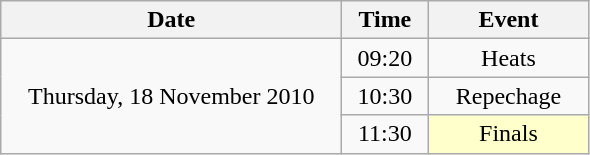<table class = "wikitable" style="text-align:center;">
<tr>
<th width=220>Date</th>
<th width=50>Time</th>
<th width=100>Event</th>
</tr>
<tr>
<td rowspan=3>Thursday, 18 November 2010</td>
<td>09:20</td>
<td>Heats</td>
</tr>
<tr>
<td>10:30</td>
<td>Repechage</td>
</tr>
<tr>
<td>11:30</td>
<td style="background:#ffffcc;">Finals</td>
</tr>
</table>
